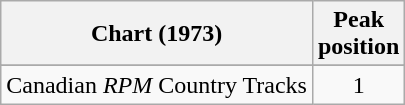<table class="wikitable sortable">
<tr>
<th align="left">Chart (1973)</th>
<th align="center">Peak<br>position</th>
</tr>
<tr>
</tr>
<tr>
</tr>
<tr>
<td align="left">Canadian <em>RPM</em> Country Tracks</td>
<td align="center">1</td>
</tr>
</table>
